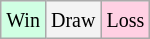<table class="wikitable">
<tr>
<td style="background-color: #d0ffe3;"><small>Win</small></td>
<td style="background-color: #f3f3f3;"><small>Draw</small></td>
<td style="background-color: #ffd0e3;"><small>Loss</small></td>
</tr>
</table>
